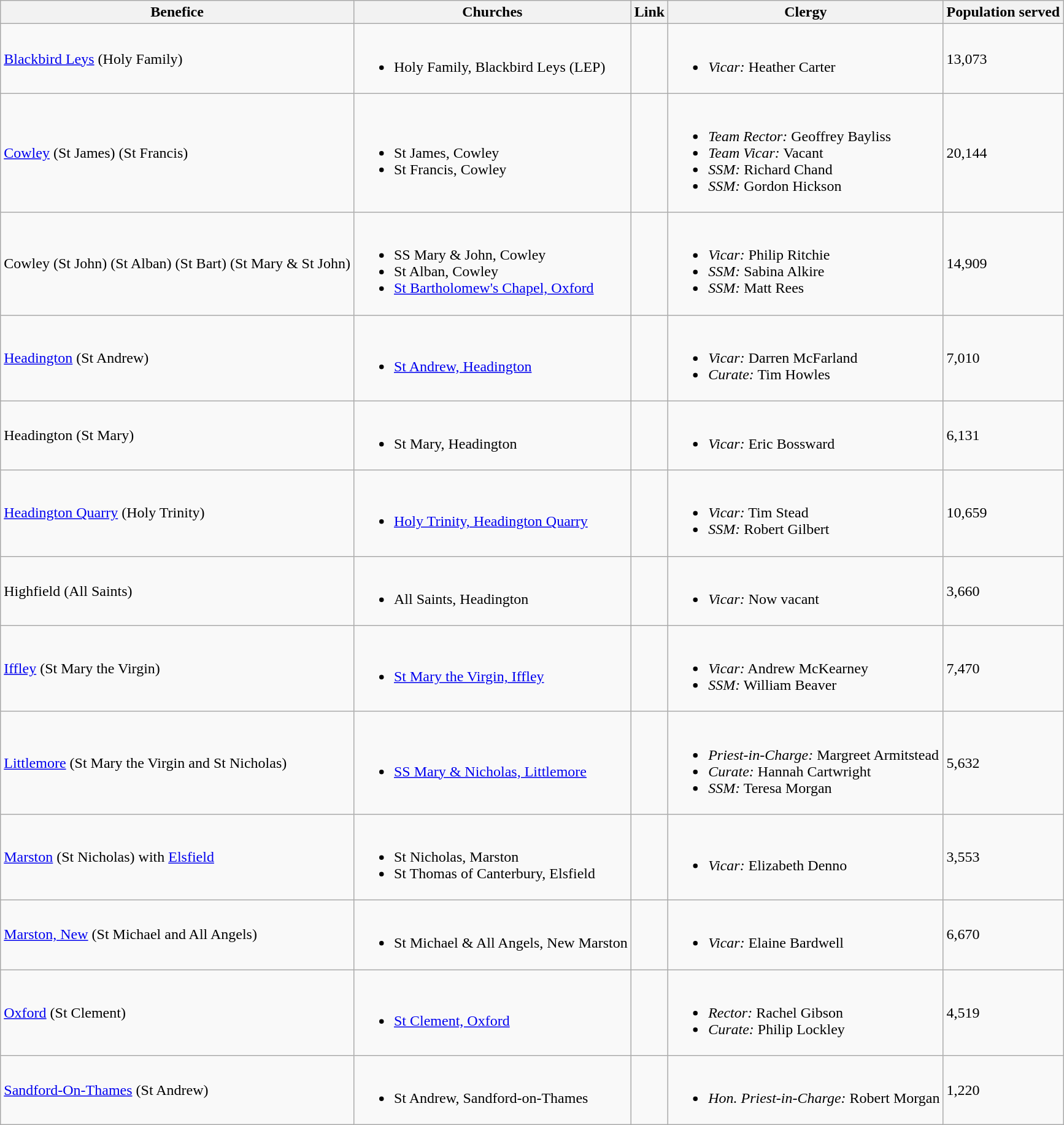<table class="wikitable">
<tr>
<th>Benefice</th>
<th>Churches</th>
<th>Link</th>
<th>Clergy</th>
<th>Population served</th>
</tr>
<tr>
<td><a href='#'>Blackbird Leys</a> (Holy Family)</td>
<td><br><ul><li>Holy Family, Blackbird Leys (LEP)</li></ul></td>
<td></td>
<td><br><ul><li><em>Vicar:</em> Heather Carter</li></ul></td>
<td>13,073</td>
</tr>
<tr>
<td><a href='#'>Cowley</a> (St James) (St Francis)</td>
<td><br><ul><li>St James, Cowley</li><li>St Francis, Cowley</li></ul></td>
<td></td>
<td><br><ul><li><em>Team Rector:</em> Geoffrey Bayliss</li><li><em>Team Vicar:</em> Vacant</li><li><em>SSM:</em> Richard Chand</li><li><em>SSM:</em> Gordon Hickson</li></ul></td>
<td>20,144</td>
</tr>
<tr>
<td>Cowley (St John) (St Alban) (St Bart) (St Mary & St John)</td>
<td><br><ul><li>SS Mary & John, Cowley</li><li>St Alban, Cowley</li><li><a href='#'>St Bartholomew's Chapel, Oxford</a></li></ul></td>
<td></td>
<td><br><ul><li><em>Vicar:</em> Philip Ritchie</li><li><em>SSM:</em> Sabina Alkire</li><li><em>SSM:</em> Matt Rees</li></ul></td>
<td>14,909</td>
</tr>
<tr>
<td><a href='#'>Headington</a> (St Andrew)</td>
<td><br><ul><li><a href='#'>St Andrew, Headington</a></li></ul></td>
<td></td>
<td><br><ul><li><em>Vicar:</em> Darren McFarland</li><li><em>Curate:</em> Tim Howles</li></ul></td>
<td>7,010</td>
</tr>
<tr>
<td>Headington (St Mary)</td>
<td><br><ul><li>St Mary, Headington</li></ul></td>
<td></td>
<td><br><ul><li><em>Vicar:</em> Eric Bossward</li></ul></td>
<td>6,131</td>
</tr>
<tr>
<td><a href='#'>Headington Quarry</a> (Holy Trinity)</td>
<td><br><ul><li><a href='#'>Holy Trinity, Headington Quarry</a></li></ul></td>
<td></td>
<td><br><ul><li><em>Vicar:</em> Tim Stead</li><li><em>SSM:</em> Robert Gilbert</li></ul></td>
<td>10,659</td>
</tr>
<tr>
<td>Highfield (All Saints)</td>
<td><br><ul><li>All Saints, Headington</li></ul></td>
<td></td>
<td><br><ul><li><em>Vicar:</em> Now vacant</li></ul></td>
<td>3,660</td>
</tr>
<tr>
<td><a href='#'>Iffley</a> (St Mary the Virgin)</td>
<td><br><ul><li><a href='#'>St Mary the Virgin, Iffley</a></li></ul></td>
<td></td>
<td><br><ul><li><em>Vicar:</em> Andrew McKearney</li><li><em>SSM:</em> William Beaver</li></ul></td>
<td>7,470</td>
</tr>
<tr>
<td><a href='#'>Littlemore</a> (St Mary the Virgin and St Nicholas)</td>
<td><br><ul><li><a href='#'>SS Mary & Nicholas, Littlemore</a></li></ul></td>
<td></td>
<td><br><ul><li><em>Priest-in-Charge:</em> Margreet Armitstead</li><li><em>Curate:</em> Hannah Cartwright</li><li><em>SSM:</em> Teresa Morgan</li></ul></td>
<td>5,632</td>
</tr>
<tr>
<td><a href='#'>Marston</a> (St Nicholas) with <a href='#'>Elsfield</a></td>
<td><br><ul><li>St Nicholas, Marston</li><li>St Thomas of Canterbury, Elsfield</li></ul></td>
<td></td>
<td><br><ul><li><em>Vicar:</em> Elizabeth Denno</li></ul></td>
<td>3,553</td>
</tr>
<tr>
<td><a href='#'>Marston, New</a> (St Michael and All Angels)</td>
<td><br><ul><li>St Michael & All Angels, New Marston</li></ul></td>
<td></td>
<td><br><ul><li><em>Vicar:</em> Elaine Bardwell</li></ul></td>
<td>6,670</td>
</tr>
<tr>
<td><a href='#'>Oxford</a> (St Clement)</td>
<td><br><ul><li><a href='#'>St Clement, Oxford</a></li></ul></td>
<td></td>
<td><br><ul><li><em>Rector:</em> Rachel Gibson</li><li><em>Curate:</em> Philip Lockley</li></ul></td>
<td>4,519</td>
</tr>
<tr>
<td><a href='#'>Sandford-On-Thames</a> (St Andrew)</td>
<td><br><ul><li>St Andrew, Sandford-on-Thames</li></ul></td>
<td></td>
<td><br><ul><li><em>Hon. Priest-in-Charge:</em> Robert Morgan</li></ul></td>
<td>1,220</td>
</tr>
</table>
